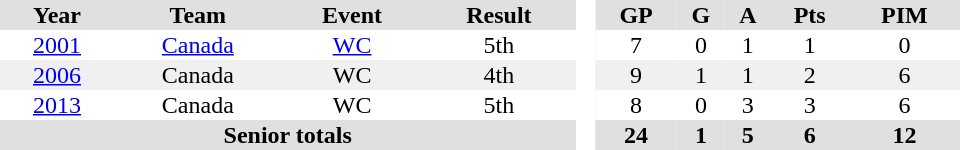<table border="0" cellpadding="1" cellspacing="0" style="text-align:center; width:40em">
<tr ALIGN="center" bgcolor="#e0e0e0">
<th>Year</th>
<th>Team</th>
<th>Event</th>
<th>Result</th>
<th rowspan="99" bgcolor="#ffffff"> </th>
<th>GP</th>
<th>G</th>
<th>A</th>
<th>Pts</th>
<th>PIM</th>
</tr>
<tr>
<td><a href='#'>2001</a></td>
<td><a href='#'>Canada</a></td>
<td><a href='#'>WC</a></td>
<td>5th</td>
<td>7</td>
<td>0</td>
<td>1</td>
<td>1</td>
<td>0</td>
</tr>
<tr bgcolor="#f0f0f0">
<td><a href='#'>2006</a></td>
<td>Canada</td>
<td>WC</td>
<td>4th</td>
<td>9</td>
<td>1</td>
<td>1</td>
<td>2</td>
<td>6</td>
</tr>
<tr>
<td><a href='#'>2013</a></td>
<td>Canada</td>
<td>WC</td>
<td>5th</td>
<td>8</td>
<td>0</td>
<td>3</td>
<td>3</td>
<td>6</td>
</tr>
<tr bgcolor="#e0e0e0">
<th colspan=4>Senior totals</th>
<th>24</th>
<th>1</th>
<th>5</th>
<th>6</th>
<th>12</th>
</tr>
</table>
